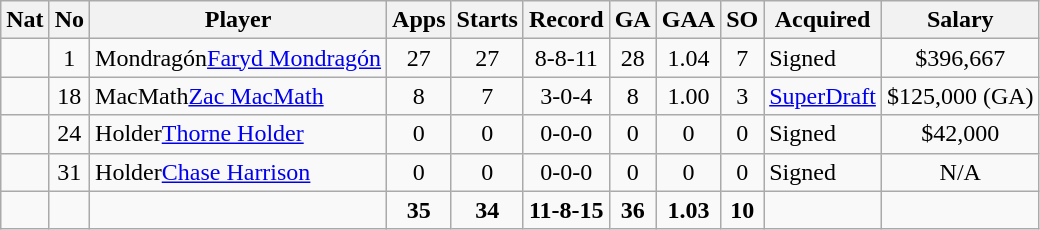<table | class="wikitable sortable">
<tr>
<th>Nat</th>
<th>No</th>
<th>Player</th>
<th>Apps</th>
<th>Starts</th>
<th>Record</th>
<th>GA</th>
<th>GAA</th>
<th>SO</th>
<th>Acquired</th>
<th>Salary</th>
</tr>
<tr align=center>
<td></td>
<td>1</td>
<td align=left><span>Mondragón</span><a href='#'>Faryd Mondragón</a></td>
<td>27</td>
<td>27</td>
<td>8-8-11</td>
<td>28</td>
<td>1.04</td>
<td>7</td>
<td align=left>Signed</td>
<td>$396,667</td>
</tr>
<tr align=center>
<td></td>
<td>18</td>
<td align=left><span>MacMath</span><a href='#'>Zac MacMath</a></td>
<td>8</td>
<td>7</td>
<td>3-0-4</td>
<td>8</td>
<td>1.00</td>
<td>3</td>
<td align=left><a href='#'>SuperDraft</a></td>
<td>$125,000 (GA)</td>
</tr>
<tr align=center>
<td></td>
<td>24</td>
<td align=left><span>Holder</span><a href='#'>Thorne Holder</a></td>
<td>0</td>
<td>0</td>
<td>0-0-0</td>
<td>0</td>
<td>0</td>
<td>0</td>
<td align=left>Signed</td>
<td>$42,000</td>
</tr>
<tr align=center>
<td></td>
<td>31</td>
<td align=left><span>Holder</span><a href='#'>Chase Harrison</a></td>
<td>0</td>
<td>0</td>
<td>0-0-0</td>
<td>0</td>
<td>0</td>
<td>0</td>
<td align=left>Signed</td>
<td>N/A</td>
</tr>
<tr style="text-align:center;" class="sortbottom">
<td></td>
<td></td>
<td></td>
<td><strong>35</strong></td>
<td><strong>34</strong></td>
<td><strong>11-8-15</strong></td>
<td><strong>36</strong></td>
<td><strong>1.03</strong></td>
<td><strong>10</strong></td>
<td></td>
<td></td>
</tr>
</table>
